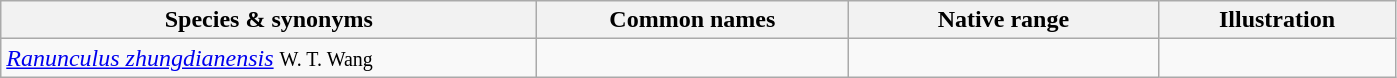<table class="wikitable">
<tr>
<th width=350>Species & synonyms</th>
<th width=200>Common names</th>
<th width=200>Native range</th>
<th width=150>Illustration</th>
</tr>
<tr>
<td><em><a href='#'>Ranunculus zhungdianensis</a></em> <small>W. T. Wang</small></td>
<td></td>
<td></td>
<td></td>
</tr>
</table>
